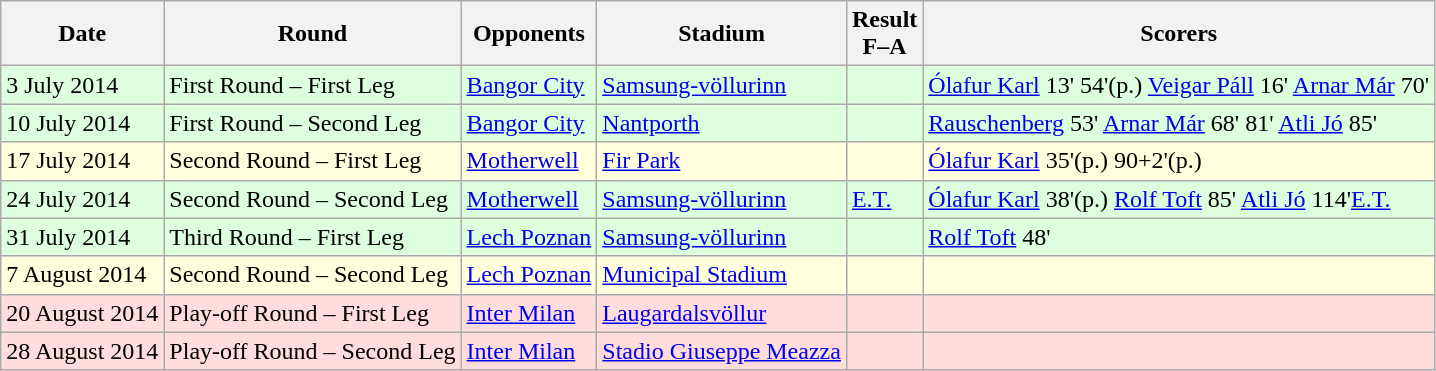<table class="wikitable" style="text-align:centre">
<tr>
<th>Date</th>
<th>Round</th>
<th>Opponents</th>
<th>Stadium</th>
<th>Result<br>F–A</th>
<th>Scorers</th>
</tr>
<tr bgcolor="#ddffdd">
<td>3 July 2014</td>
<td>First Round – First Leg</td>
<td><a href='#'>Bangor City</a></td>
<td><a href='#'>Samsung-völlurinn</a></td>
<td></td>
<td><a href='#'>Ólafur Karl</a> 13' 54'(p.) <a href='#'>Veigar Páll</a> 16' <a href='#'>Arnar Már</a> 70'</td>
</tr>
<tr bgcolor="#ddffdd">
<td>10 July 2014</td>
<td>First Round – Second Leg</td>
<td><a href='#'>Bangor City</a></td>
<td><a href='#'>Nantporth</a></td>
<td></td>
<td><a href='#'>Rauschenberg</a> 53' <a href='#'>Arnar Már</a> 68' 81' <a href='#'>Atli Jó</a> 85'</td>
</tr>
<tr bgcolor="#ffffdd">
<td>17 July 2014</td>
<td>Second Round – First Leg</td>
<td><a href='#'>Motherwell</a></td>
<td><a href='#'>Fir Park</a></td>
<td></td>
<td><a href='#'>Ólafur Karl</a> 35'(p.) 90+2'(p.)</td>
</tr>
<tr bgcolor="#ddffdd">
<td>24 July 2014</td>
<td>Second Round – Second Leg</td>
<td><a href='#'>Motherwell</a></td>
<td><a href='#'>Samsung-völlurinn</a></td>
<td> <a href='#'>E.T.</a></td>
<td><a href='#'>Ólafur Karl</a> 38'(p.) <a href='#'>Rolf Toft</a> 85' <a href='#'>Atli Jó</a> 114'<a href='#'>E.T.</a></td>
</tr>
<tr bgcolor="#ddffdd">
<td>31 July 2014</td>
<td>Third Round – First Leg</td>
<td><a href='#'>Lech Poznan</a></td>
<td><a href='#'>Samsung-völlurinn</a></td>
<td></td>
<td><a href='#'>Rolf Toft</a> 48'</td>
</tr>
<tr bgcolor="#ffffdd">
<td>7 August 2014</td>
<td>Second Round – Second Leg</td>
<td><a href='#'>Lech Poznan</a></td>
<td><a href='#'>Municipal Stadium</a></td>
<td></td>
<td></td>
</tr>
<tr bgcolor="#ffdddd">
<td>20 August 2014</td>
<td>Play-off Round – First Leg</td>
<td><a href='#'>Inter Milan</a></td>
<td><a href='#'>Laugardalsvöllur</a></td>
<td></td>
<td></td>
</tr>
<tr bgcolor="#ffdddd">
<td>28 August 2014</td>
<td>Play-off Round – Second Leg</td>
<td><a href='#'>Inter Milan</a></td>
<td><a href='#'>Stadio Giuseppe Meazza</a></td>
<td></td>
<td></td>
</tr>
</table>
